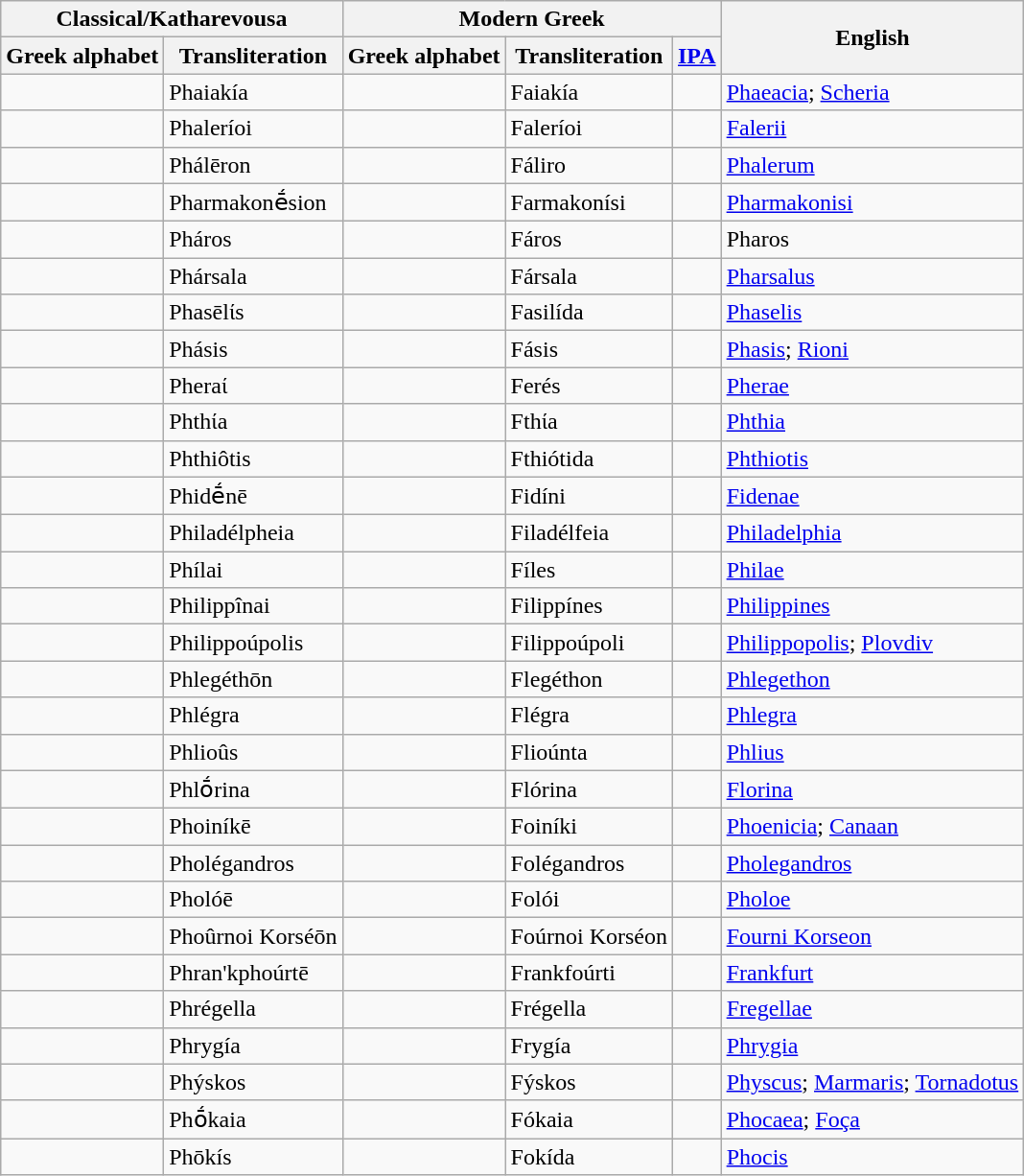<table class="wikitable">
<tr>
<th colspan="2">Classical/Katharevousa</th>
<th colspan="3">Modern Greek</th>
<th rowspan="2">English</th>
</tr>
<tr>
<th>Greek alphabet</th>
<th>Transliteration</th>
<th>Greek alphabet</th>
<th>Transliteration</th>
<th><a href='#'>IPA</a></th>
</tr>
<tr>
<td></td>
<td>Phaiakía</td>
<td></td>
<td>Faiakía</td>
<td></td>
<td><a href='#'>Phaeacia</a>; <a href='#'>Scheria</a></td>
</tr>
<tr>
<td></td>
<td>Phaleríoi</td>
<td></td>
<td>Faleríoi</td>
<td></td>
<td><a href='#'>Falerii</a></td>
</tr>
<tr>
<td></td>
<td>Phálēron</td>
<td></td>
<td>Fáliro</td>
<td></td>
<td><a href='#'>Phalerum</a></td>
</tr>
<tr>
<td></td>
<td>Pharmakonḗsion</td>
<td></td>
<td>Farmakonísi</td>
<td></td>
<td><a href='#'>Pharmakonisi</a></td>
</tr>
<tr>
<td></td>
<td>Pháros</td>
<td></td>
<td>Fáros</td>
<td></td>
<td>Pharos</td>
</tr>
<tr>
<td></td>
<td>Phársala</td>
<td></td>
<td>Fársala</td>
<td></td>
<td><a href='#'>Pharsalus</a></td>
</tr>
<tr>
<td></td>
<td>Phasēlίs</td>
<td></td>
<td>Fasilída</td>
<td></td>
<td><a href='#'>Phaselis</a></td>
</tr>
<tr>
<td></td>
<td>Phásis</td>
<td></td>
<td>Fásis</td>
<td></td>
<td><a href='#'>Phasis</a>; <a href='#'>Rioni</a></td>
</tr>
<tr>
<td></td>
<td>Pheraί</td>
<td></td>
<td>Ferés</td>
<td></td>
<td><a href='#'>Pherae</a></td>
</tr>
<tr>
<td></td>
<td>Phthίa</td>
<td></td>
<td>Fthίa</td>
<td></td>
<td><a href='#'>Phthia</a></td>
</tr>
<tr>
<td></td>
<td>Phthiôtis</td>
<td></td>
<td>Fthiótida</td>
<td></td>
<td><a href='#'>Phthiotis</a></td>
</tr>
<tr>
<td></td>
<td>Phidḗnē</td>
<td></td>
<td>Fidíni</td>
<td></td>
<td><a href='#'>Fidenae</a></td>
</tr>
<tr>
<td></td>
<td>Philadélpheia</td>
<td></td>
<td>Filadélfeia</td>
<td></td>
<td><a href='#'>Philadelphia</a></td>
</tr>
<tr>
<td></td>
<td>Phílai</td>
<td></td>
<td>Fíles</td>
<td></td>
<td><a href='#'>Philae</a></td>
</tr>
<tr>
<td></td>
<td>Philippînai</td>
<td></td>
<td>Filippínes</td>
<td></td>
<td><a href='#'>Philippines</a></td>
</tr>
<tr>
<td></td>
<td>Philippoúpolis</td>
<td></td>
<td>Filippoúpoli</td>
<td></td>
<td><a href='#'>Philippopolis</a>; <a href='#'>Plovdiv</a></td>
</tr>
<tr>
<td></td>
<td>Phlegéthōn</td>
<td></td>
<td>Flegéthon</td>
<td></td>
<td><a href='#'>Phlegethon</a></td>
</tr>
<tr>
<td></td>
<td>Phlégra</td>
<td></td>
<td>Flégra</td>
<td></td>
<td><a href='#'>Phlegra</a></td>
</tr>
<tr>
<td></td>
<td>Phlioûs</td>
<td></td>
<td>Flioúnta</td>
<td></td>
<td><a href='#'>Phlius</a></td>
</tr>
<tr>
<td></td>
<td>Phlṓrina</td>
<td></td>
<td>Flórina</td>
<td></td>
<td><a href='#'>Florina</a></td>
</tr>
<tr>
<td></td>
<td>Phoiníkē</td>
<td></td>
<td>Foiníki</td>
<td></td>
<td><a href='#'>Phoenicia</a>; <a href='#'>Canaan</a></td>
</tr>
<tr>
<td></td>
<td>Pholégandros</td>
<td></td>
<td>Folégandros</td>
<td></td>
<td><a href='#'>Pholegandros</a></td>
</tr>
<tr>
<td></td>
<td>Pholóē</td>
<td></td>
<td>Folói</td>
<td></td>
<td><a href='#'>Pholoe</a></td>
</tr>
<tr>
<td></td>
<td>Phoûrnoi Korséōn</td>
<td></td>
<td>Foúrnoi Korséon</td>
<td></td>
<td><a href='#'>Fourni Korseon</a></td>
</tr>
<tr>
<td></td>
<td>Phran'kphoúrtē</td>
<td></td>
<td>Frankfoúrti</td>
<td></td>
<td><a href='#'>Frankfurt</a></td>
</tr>
<tr>
<td></td>
<td>Phrégella</td>
<td></td>
<td>Frégella</td>
<td></td>
<td><a href='#'>Fregellae</a></td>
</tr>
<tr>
<td></td>
<td>Phrygía</td>
<td></td>
<td>Frygía</td>
<td></td>
<td><a href='#'>Phrygia</a></td>
</tr>
<tr>
<td></td>
<td>Phýskos</td>
<td></td>
<td>Fýskos</td>
<td></td>
<td><a href='#'>Physcus</a>; <a href='#'>Marmaris</a>; <a href='#'>Tornadotus</a></td>
</tr>
<tr>
<td></td>
<td>Phṓkaia</td>
<td></td>
<td>Fókaia</td>
<td></td>
<td><a href='#'>Phocaea</a>; <a href='#'>Foça</a></td>
</tr>
<tr>
<td></td>
<td>Phōkís</td>
<td></td>
<td>Fokída</td>
<td></td>
<td><a href='#'>Phocis</a></td>
</tr>
</table>
